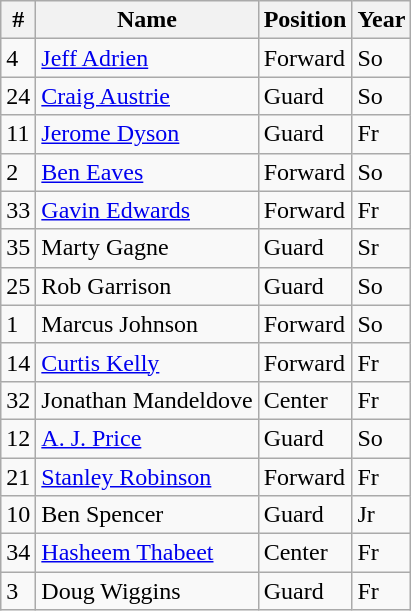<table class="wikitable" border="1">
<tr>
<th>#</th>
<th>Name</th>
<th>Position</th>
<th>Year</th>
</tr>
<tr>
<td>4</td>
<td><a href='#'>Jeff Adrien</a></td>
<td>Forward</td>
<td>So</td>
</tr>
<tr>
<td>24</td>
<td><a href='#'>Craig Austrie</a></td>
<td>Guard</td>
<td>So</td>
</tr>
<tr>
<td>11</td>
<td><a href='#'>Jerome Dyson</a></td>
<td>Guard</td>
<td>Fr</td>
</tr>
<tr>
<td>2</td>
<td><a href='#'>Ben Eaves</a></td>
<td>Forward</td>
<td>So</td>
</tr>
<tr>
<td>33</td>
<td><a href='#'>Gavin Edwards</a></td>
<td>Forward</td>
<td>Fr</td>
</tr>
<tr>
<td>35</td>
<td>Marty Gagne</td>
<td>Guard</td>
<td>Sr</td>
</tr>
<tr>
<td>25</td>
<td>Rob Garrison</td>
<td>Guard</td>
<td>So</td>
</tr>
<tr>
<td>1</td>
<td>Marcus Johnson</td>
<td>Forward</td>
<td>So</td>
</tr>
<tr>
<td>14</td>
<td><a href='#'>Curtis Kelly</a></td>
<td>Forward</td>
<td>Fr</td>
</tr>
<tr>
<td>32</td>
<td>Jonathan Mandeldove</td>
<td>Center</td>
<td>Fr</td>
</tr>
<tr>
<td>12</td>
<td><a href='#'>A. J. Price</a></td>
<td>Guard</td>
<td>So</td>
</tr>
<tr>
<td>21</td>
<td><a href='#'>Stanley Robinson</a></td>
<td>Forward</td>
<td>Fr</td>
</tr>
<tr>
<td>10</td>
<td>Ben Spencer</td>
<td>Guard</td>
<td>Jr</td>
</tr>
<tr>
<td>34</td>
<td><a href='#'>Hasheem Thabeet</a></td>
<td>Center</td>
<td>Fr</td>
</tr>
<tr>
<td>3</td>
<td>Doug Wiggins</td>
<td>Guard</td>
<td>Fr</td>
</tr>
</table>
